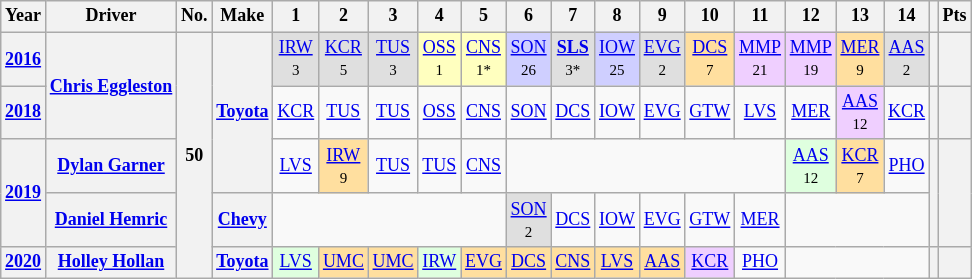<table class="wikitable" style="text-align:center; font-size:75%">
<tr>
<th>Year</th>
<th>Driver</th>
<th>No.</th>
<th>Make</th>
<th>1</th>
<th>2</th>
<th>3</th>
<th>4</th>
<th>5</th>
<th>6</th>
<th>7</th>
<th>8</th>
<th>9</th>
<th>10</th>
<th>11</th>
<th>12</th>
<th>13</th>
<th>14</th>
<th></th>
<th>Pts</th>
</tr>
<tr>
<th><a href='#'>2016</a></th>
<th rowspan=2><a href='#'>Chris Eggleston</a></th>
<th rowspan=5>50</th>
<th rowspan=3><a href='#'>Toyota</a></th>
<td style="background:#DFDFDF;"><a href='#'>IRW</a><br><small>3</small></td>
<td style="background:#DFDFDF;"><a href='#'>KCR</a><br><small>5</small></td>
<td style="background:#DFDFDF;"><a href='#'>TUS</a><br><small>3</small></td>
<td style="background:#FFFFBF;"><a href='#'>OSS</a><br><small>1</small></td>
<td style="background:#FFFFBF;"><a href='#'>CNS</a><br><small>1*</small></td>
<td style="background:#CFCFFF;"><a href='#'>SON</a><br><small>26</small></td>
<td style="background:#DFDFDF;"><strong><a href='#'>SLS</a></strong><br><small>3*</small></td>
<td style="background:#CFCFFF;"><a href='#'>IOW</a><br><small>25</small></td>
<td style="background:#DFDFDF;"><a href='#'>EVG</a><br><small>2</small></td>
<td style="background:#FFDF9F;"><a href='#'>DCS</a><br><small>7</small></td>
<td style="background:#EFCFFF;"><a href='#'>MMP</a><br><small>21</small></td>
<td style="background:#EFCFFF;"><a href='#'>MMP</a><br><small>19</small></td>
<td style="background:#FFDF9F;"><a href='#'>MER</a><br><small>9</small></td>
<td style="background:#DFDFDF;"><a href='#'>AAS</a><br><small>2</small></td>
<th></th>
<th></th>
</tr>
<tr>
<th><a href='#'>2018</a></th>
<td><a href='#'>KCR</a></td>
<td><a href='#'>TUS</a></td>
<td><a href='#'>TUS</a></td>
<td><a href='#'>OSS</a></td>
<td><a href='#'>CNS</a></td>
<td><a href='#'>SON</a></td>
<td><a href='#'>DCS</a></td>
<td><a href='#'>IOW</a></td>
<td><a href='#'>EVG</a></td>
<td><a href='#'>GTW</a></td>
<td><a href='#'>LVS</a></td>
<td><a href='#'>MER</a></td>
<td style="background-color:#EFCFFF"><a href='#'>AAS</a><br><small>12</small></td>
<td><a href='#'>KCR</a></td>
<th></th>
<th></th>
</tr>
<tr>
<th rowspan=2><a href='#'>2019</a></th>
<th><a href='#'>Dylan Garner</a></th>
<td><a href='#'>LVS</a></td>
<td style="background:#FFDF9F;"><a href='#'>IRW</a><br><small>9</small></td>
<td><a href='#'>TUS</a></td>
<td><a href='#'>TUS</a></td>
<td><a href='#'>CNS</a></td>
<td colspan=6></td>
<td style="background:#DFFFDF;"><a href='#'>AAS</a><br><small>12</small></td>
<td style="background:#FFDF9F;"><a href='#'>KCR</a><br><small>7</small></td>
<td><a href='#'>PHO</a></td>
<th rowspan=2></th>
<th rowspan=2></th>
</tr>
<tr>
<th><a href='#'>Daniel Hemric</a></th>
<th><a href='#'>Chevy</a></th>
<td colspan=5></td>
<td style="background:#DFDFDF;"><a href='#'>SON</a><br><small>2</small></td>
<td><a href='#'>DCS</a></td>
<td><a href='#'>IOW</a></td>
<td><a href='#'>EVG</a></td>
<td><a href='#'>GTW</a></td>
<td><a href='#'>MER</a></td>
<td colspan=3></td>
</tr>
<tr>
<th><a href='#'>2020</a></th>
<th><a href='#'>Holley Hollan</a></th>
<th><a href='#'>Toyota</a></th>
<td style="background:#DFFFDF;"><a href='#'>LVS</a><br></td>
<td style="background:#FFDF9F;"><a href='#'>UMC</a><br></td>
<td style="background:#FFDF9F;"><a href='#'>UMC</a><br></td>
<td style="background:#DFFFDF;"><a href='#'>IRW</a><br></td>
<td style="background:#FFDF9F;"><a href='#'>EVG</a><br></td>
<td style="background:#FFDF9F;"><a href='#'>DCS</a><br></td>
<td style="background:#FFDF9F;"><a href='#'>CNS</a><br></td>
<td style="background:#FFDF9F;"><a href='#'>LVS</a><br></td>
<td style="background:#FFDF9F;"><a href='#'>AAS</a><br></td>
<td style="background:#EFCFFF;"><a href='#'>KCR</a><br></td>
<td><a href='#'>PHO</a></td>
<td colspan=3></td>
<th></th>
<th></th>
</tr>
</table>
